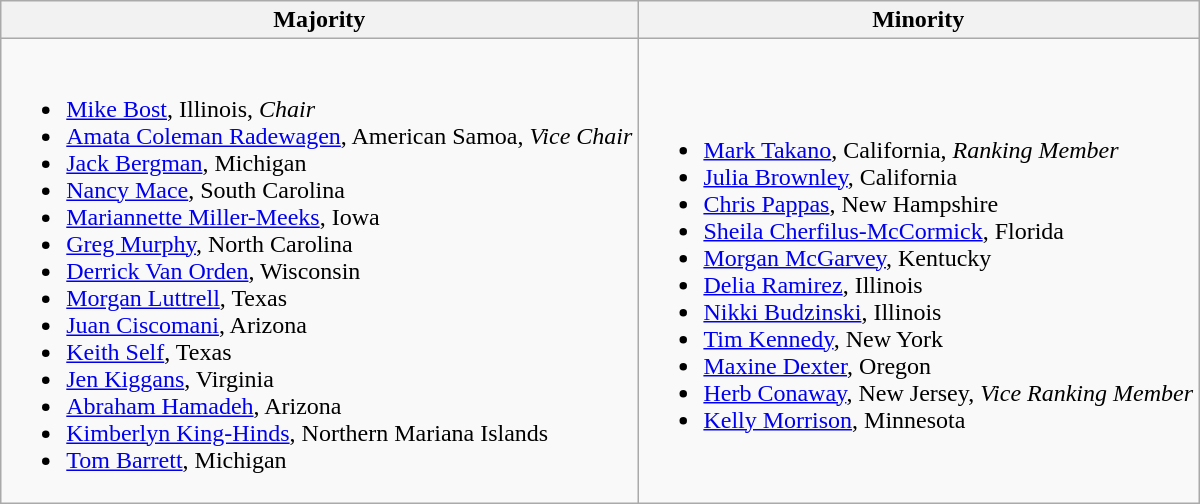<table class=wikitable>
<tr>
<th>Majority</th>
<th>Minority</th>
</tr>
<tr>
<td><br><ul><li><a href='#'>Mike Bost</a>, Illinois, <em>Chair</em></li><li><a href='#'>Amata Coleman Radewagen</a>, American Samoa, <em>Vice Chair</em></li><li><a href='#'>Jack Bergman</a>, Michigan</li><li><a href='#'>Nancy Mace</a>, South Carolina</li><li><a href='#'>Mariannette Miller-Meeks</a>, Iowa</li><li><a href='#'>Greg Murphy</a>, North Carolina</li><li><a href='#'>Derrick Van Orden</a>, Wisconsin</li><li><a href='#'>Morgan Luttrell</a>, Texas</li><li><a href='#'>Juan Ciscomani</a>, Arizona</li><li><a href='#'>Keith Self</a>, Texas</li><li><a href='#'>Jen Kiggans</a>, Virginia</li><li><a href='#'>Abraham Hamadeh</a>, Arizona</li><li><a href='#'>Kimberlyn King-Hinds</a>, Northern Mariana Islands</li><li><a href='#'>Tom Barrett</a>, Michigan</li></ul></td>
<td><br><ul><li><a href='#'>Mark Takano</a>, California, <em>Ranking Member</em></li><li><a href='#'>Julia Brownley</a>, California</li><li><a href='#'>Chris Pappas</a>, New Hampshire</li><li><a href='#'>Sheila Cherfilus-McCormick</a>, Florida</li><li><a href='#'>Morgan McGarvey</a>, Kentucky</li><li><a href='#'>Delia Ramirez</a>, Illinois</li><li><a href='#'>Nikki Budzinski</a>, Illinois</li><li><a href='#'>Tim Kennedy</a>, New York</li><li><a href='#'>Maxine Dexter</a>, Oregon</li><li><a href='#'>Herb Conaway</a>, New Jersey, <em>Vice Ranking Member</em></li><li><a href='#'>Kelly Morrison</a>, Minnesota</li></ul></td>
</tr>
</table>
